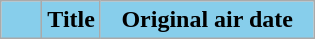<table class=wikitable style="background:#FFFFFF">
<tr>
<th style="background:#87CEEB; width:20px"></th>
<th style="background:#87CEEB">Title</th>
<th style="background:#87CEEB; width:135px">Original air date<br>











</th>
</tr>
</table>
